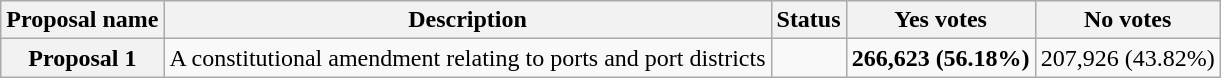<table class="wikitable sortable plainrowheaders">
<tr>
<th scope="col">Proposal name</th>
<th class="unsortable" scope="col">Description</th>
<th scope="col">Status</th>
<th scope="col">Yes votes</th>
<th scope="col">No votes</th>
</tr>
<tr>
<th scope="row">Proposal 1</th>
<td>A constitutional amendment relating to ports and port districts</td>
<td></td>
<td><strong>266,623 (56.18%)</strong></td>
<td>207,926 (43.82%)</td>
</tr>
</table>
